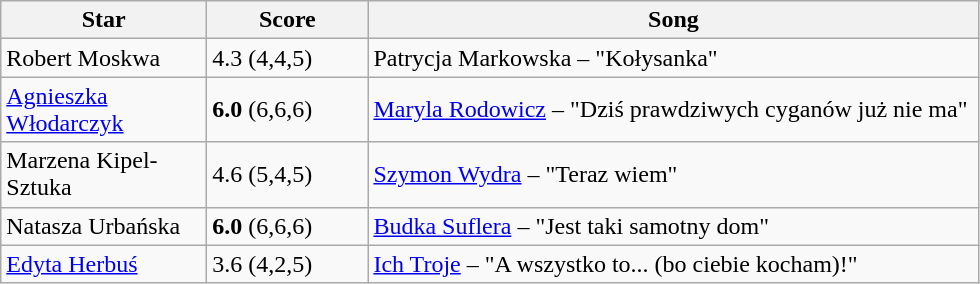<table class="wikitable">
<tr>
<th style="width:130px;">Star</th>
<th style="width:100px;">Score</th>
<th style="width:400px;">Song</th>
</tr>
<tr>
<td>Robert Moskwa</td>
<td>4.3 (4,4,5)</td>
<td>Patrycja Markowska – "Kołysanka"</td>
</tr>
<tr>
<td><a href='#'>Agnieszka Włodarczyk</a></td>
<td><strong>6.0</strong> (6,6,6)</td>
<td><a href='#'>Maryla Rodowicz</a> – "Dziś prawdziwych cyganów już nie ma"</td>
</tr>
<tr>
<td>Marzena Kipel-Sztuka</td>
<td>4.6 (5,4,5)</td>
<td><a href='#'>Szymon Wydra</a> – "Teraz wiem"</td>
</tr>
<tr>
<td>Natasza Urbańska</td>
<td><strong>6.0</strong> (6,6,6)</td>
<td><a href='#'>Budka Suflera</a> – "Jest taki samotny dom"</td>
</tr>
<tr>
<td><a href='#'>Edyta Herbuś</a></td>
<td>3.6 (4,2,5)</td>
<td><a href='#'>Ich Troje</a> – "A wszystko to... (bo ciebie kocham)!"</td>
</tr>
</table>
